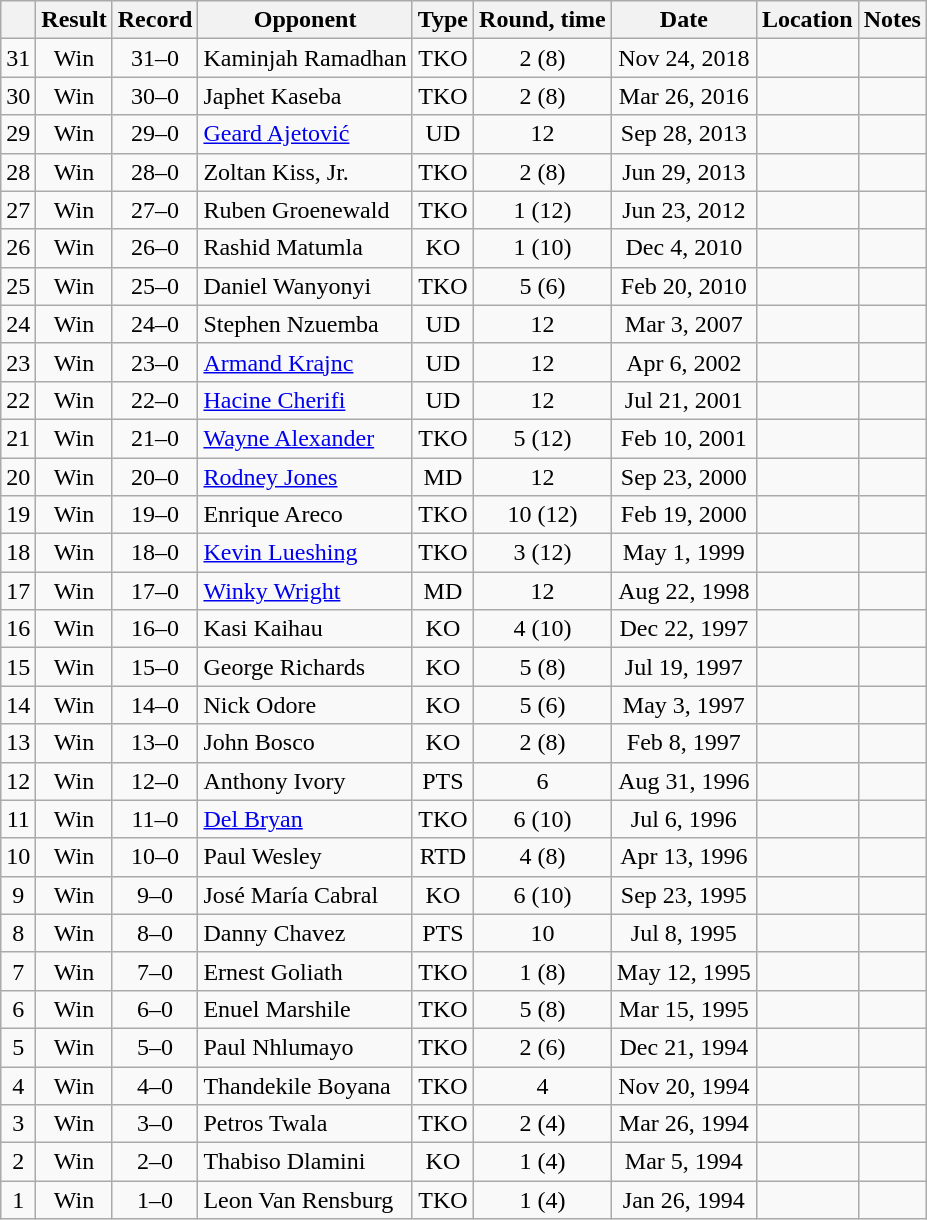<table class=wikitable style=text-align:center>
<tr>
<th></th>
<th>Result</th>
<th>Record</th>
<th>Opponent</th>
<th>Type</th>
<th>Round, time</th>
<th>Date</th>
<th>Location</th>
<th>Notes</th>
</tr>
<tr>
<td>31</td>
<td>Win</td>
<td>31–0</td>
<td align=left>Kaminjah Ramadhan</td>
<td>TKO</td>
<td>2 (8)</td>
<td>Nov 24, 2018</td>
<td align=left></td>
<td align=left></td>
</tr>
<tr>
<td>30</td>
<td>Win</td>
<td>30–0</td>
<td align=left>Japhet Kaseba</td>
<td>TKO</td>
<td>2 (8)</td>
<td>Mar 26, 2016</td>
<td align=left></td>
<td align=left></td>
</tr>
<tr>
<td>29</td>
<td>Win</td>
<td>29–0</td>
<td align=left><a href='#'>Geard Ajetović</a></td>
<td>UD</td>
<td>12</td>
<td>Sep 28, 2013</td>
<td align=left></td>
<td align=left></td>
</tr>
<tr>
<td>28</td>
<td>Win</td>
<td>28–0</td>
<td align=left>Zoltan Kiss, Jr.</td>
<td>TKO</td>
<td>2 (8) </td>
<td>Jun 29, 2013</td>
<td align=left></td>
<td align=left></td>
</tr>
<tr>
<td>27</td>
<td>Win</td>
<td>27–0</td>
<td align=left>Ruben Groenewald</td>
<td>TKO</td>
<td>1 (12) </td>
<td>Jun 23, 2012</td>
<td align=left></td>
<td align=left></td>
</tr>
<tr>
<td>26</td>
<td>Win</td>
<td>26–0</td>
<td align=left>Rashid Matumla</td>
<td>KO</td>
<td>1 (10) </td>
<td>Dec 4, 2010</td>
<td align=left></td>
<td align=left></td>
</tr>
<tr>
<td>25</td>
<td>Win</td>
<td>25–0</td>
<td align=left>Daniel Wanyonyi</td>
<td>TKO</td>
<td>5 (6)</td>
<td>Feb 20, 2010</td>
<td align=left></td>
<td align=left></td>
</tr>
<tr>
<td>24</td>
<td>Win</td>
<td>24–0</td>
<td align=left>Stephen Nzuemba</td>
<td>UD</td>
<td>12</td>
<td>Mar 3, 2007</td>
<td align=left></td>
<td align=left></td>
</tr>
<tr>
<td>23</td>
<td>Win</td>
<td>23–0</td>
<td align=left><a href='#'>Armand Krajnc</a></td>
<td>UD</td>
<td>12</td>
<td>Apr 6, 2002</td>
<td align=left></td>
<td align=left></td>
</tr>
<tr>
<td>22</td>
<td>Win</td>
<td>22–0</td>
<td align=left><a href='#'>Hacine Cherifi</a></td>
<td>UD</td>
<td>12</td>
<td>Jul 21, 2001</td>
<td align=left></td>
<td align=left></td>
</tr>
<tr>
<td>21</td>
<td>Win</td>
<td>21–0</td>
<td align=left><a href='#'>Wayne Alexander</a></td>
<td>TKO</td>
<td>5 (12) </td>
<td>Feb 10, 2001</td>
<td align=left></td>
<td align=left></td>
</tr>
<tr>
<td>20</td>
<td>Win</td>
<td>20–0</td>
<td align=left><a href='#'>Rodney Jones</a></td>
<td>MD</td>
<td>12</td>
<td>Sep 23, 2000</td>
<td align=left></td>
<td align=left></td>
</tr>
<tr>
<td>19</td>
<td>Win</td>
<td>19–0</td>
<td align=left>Enrique Areco</td>
<td>TKO</td>
<td>10 (12)</td>
<td>Feb 19, 2000</td>
<td align=left></td>
<td align=left></td>
</tr>
<tr>
<td>18</td>
<td>Win</td>
<td>18–0</td>
<td align=left><a href='#'>Kevin Lueshing</a></td>
<td>TKO</td>
<td>3 (12) </td>
<td>May 1, 1999</td>
<td align=left></td>
<td align=left></td>
</tr>
<tr>
<td>17</td>
<td>Win</td>
<td>17–0</td>
<td align=left><a href='#'>Winky Wright</a></td>
<td>MD</td>
<td>12</td>
<td>Aug 22, 1998</td>
<td align=left></td>
<td align=left></td>
</tr>
<tr>
<td>16</td>
<td>Win</td>
<td>16–0</td>
<td align=left>Kasi Kaihau</td>
<td>KO</td>
<td>4 (10) </td>
<td>Dec 22, 1997</td>
<td align=left></td>
<td align=left></td>
</tr>
<tr>
<td>15</td>
<td>Win</td>
<td>15–0</td>
<td align=left>George Richards</td>
<td>KO</td>
<td>5 (8) </td>
<td>Jul 19, 1997</td>
<td align=left></td>
<td align=left></td>
</tr>
<tr>
<td>14</td>
<td>Win</td>
<td>14–0</td>
<td align=left>Nick Odore</td>
<td>KO</td>
<td>5 (6) </td>
<td>May 3, 1997</td>
<td align=left></td>
<td align=left></td>
</tr>
<tr>
<td>13</td>
<td>Win</td>
<td>13–0</td>
<td align=left>John Bosco</td>
<td>KO</td>
<td>2 (8) </td>
<td>Feb 8, 1997</td>
<td align=left></td>
<td align=left></td>
</tr>
<tr>
<td>12</td>
<td>Win</td>
<td>12–0</td>
<td align=left>Anthony Ivory</td>
<td>PTS</td>
<td>6</td>
<td>Aug 31, 1996</td>
<td align=left></td>
<td align=left></td>
</tr>
<tr>
<td>11</td>
<td>Win</td>
<td>11–0</td>
<td align=left><a href='#'>Del Bryan</a></td>
<td>TKO</td>
<td>6 (10)</td>
<td>Jul 6, 1996</td>
<td align=left></td>
<td align=left></td>
</tr>
<tr>
<td>10</td>
<td>Win</td>
<td>10–0</td>
<td align=left>Paul Wesley</td>
<td>RTD</td>
<td>4 (8) </td>
<td>Apr 13, 1996</td>
<td align=left></td>
<td align=left></td>
</tr>
<tr>
<td>9</td>
<td>Win</td>
<td>9–0</td>
<td align=left>José María Cabral</td>
<td>KO</td>
<td>6 (10)</td>
<td>Sep 23, 1995</td>
<td align=left></td>
<td align=left></td>
</tr>
<tr>
<td>8</td>
<td>Win</td>
<td>8–0</td>
<td align=left>Danny Chavez</td>
<td>PTS</td>
<td>10</td>
<td>Jul 8, 1995</td>
<td align=left></td>
<td align=left></td>
</tr>
<tr>
<td>7</td>
<td>Win</td>
<td>7–0</td>
<td align=left>Ernest Goliath</td>
<td>TKO</td>
<td>1 (8)</td>
<td>May 12, 1995</td>
<td align=left></td>
<td align=left></td>
</tr>
<tr>
<td>6</td>
<td>Win</td>
<td>6–0</td>
<td align=left>Enuel Marshile</td>
<td>TKO</td>
<td>5 (8)</td>
<td>Mar 15, 1995</td>
<td align=left></td>
<td align=left></td>
</tr>
<tr>
<td>5</td>
<td>Win</td>
<td>5–0</td>
<td align=left>Paul Nhlumayo</td>
<td>TKO</td>
<td>2 (6)</td>
<td>Dec 21, 1994</td>
<td align=left></td>
<td align=left></td>
</tr>
<tr>
<td>4</td>
<td>Win</td>
<td>4–0</td>
<td align=left>Thandekile Boyana</td>
<td>TKO</td>
<td>4</td>
<td>Nov 20, 1994</td>
<td align=left></td>
<td align=left></td>
</tr>
<tr>
<td>3</td>
<td>Win</td>
<td>3–0</td>
<td align=left>Petros Twala</td>
<td>TKO</td>
<td>2 (4)</td>
<td>Mar 26, 1994</td>
<td align=left></td>
<td align=left></td>
</tr>
<tr>
<td>2</td>
<td>Win</td>
<td>2–0</td>
<td align=left>Thabiso Dlamini</td>
<td>KO</td>
<td>1 (4)</td>
<td>Mar 5, 1994</td>
<td align=left></td>
<td align=left></td>
</tr>
<tr>
<td>1</td>
<td>Win</td>
<td>1–0</td>
<td align=left>Leon Van Rensburg</td>
<td>TKO</td>
<td>1 (4)</td>
<td>Jan 26, 1994</td>
<td align=left></td>
<td align=left></td>
</tr>
</table>
